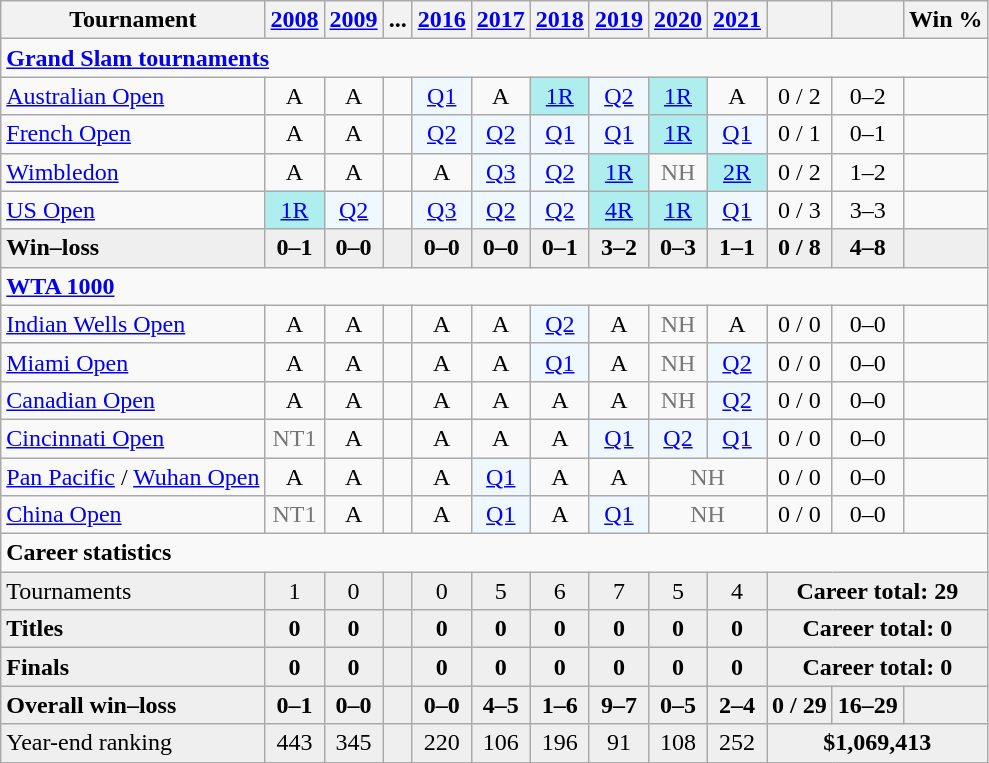<table class=wikitable style=text-align:center>
<tr>
<th>Tournament</th>
<th><a href='#'>2008</a></th>
<th><a href='#'>2009</a></th>
<th>...</th>
<th><a href='#'>2016</a></th>
<th><a href='#'>2017</a></th>
<th><a href='#'>2018</a></th>
<th><a href='#'>2019</a></th>
<th><a href='#'>2020</a></th>
<th><a href='#'>2021</a></th>
<th></th>
<th></th>
<th>Win %</th>
</tr>
<tr>
<td colspan="13" align="left"><strong><a href='#'>Grand Slam tournaments</a></strong></td>
</tr>
<tr>
<td align=left><a href='#'>Australian Open</a></td>
<td>A</td>
<td>A</td>
<td></td>
<td bgcolor=f0f8ff><a href='#'>Q1</a></td>
<td>A</td>
<td bgcolor=afeeee><a href='#'>1R</a></td>
<td bgcolor=f0f8ff><a href='#'>Q2</a></td>
<td bgcolor=afeeee><a href='#'>1R</a></td>
<td>A</td>
<td>0 / 2</td>
<td>0–2</td>
<td></td>
</tr>
<tr>
<td align=left><a href='#'>French Open</a></td>
<td>A</td>
<td>A</td>
<td></td>
<td bgcolor=f0f8ff><a href='#'>Q2</a></td>
<td bgcolor=f0f8ff><a href='#'>Q2</a></td>
<td bgcolor=f0f8ff><a href='#'>Q1</a></td>
<td bgcolor=f0f8ff><a href='#'>Q1</a></td>
<td bgcolor=afeeee><a href='#'>1R</a></td>
<td bgcolor=f0f8ff><a href='#'>Q1</a></td>
<td>0 / 1</td>
<td>0–1</td>
<td></td>
</tr>
<tr>
<td align=left><a href='#'>Wimbledon</a></td>
<td>A</td>
<td>A</td>
<td></td>
<td>A</td>
<td bgcolor=f0f8ff><a href='#'>Q3</a></td>
<td bgcolor=f0f8ff><a href='#'>Q2</a></td>
<td bgcolor=afeeee><a href='#'>1R</a></td>
<td style=color:#767676>NH</td>
<td bgcolor=afeeee><a href='#'>2R</a></td>
<td>0 / 2</td>
<td>1–2</td>
<td></td>
</tr>
<tr>
<td align=left><a href='#'>US Open</a></td>
<td bgcolor=afeeee><a href='#'>1R</a></td>
<td bgcolor=f0f8ff><a href='#'>Q2</a></td>
<td></td>
<td bgcolor=f0f8ff><a href='#'>Q3</a></td>
<td bgcolor=f0f8ff><a href='#'>Q2</a></td>
<td bgcolor=f0f8ff><a href='#'>Q2</a></td>
<td bgcolor=afeeee><a href='#'>4R</a></td>
<td bgcolor=afeeee><a href='#'>1R</a></td>
<td bgcolor=f0f8ff><a href='#'>Q1</a></td>
<td>0 / 3</td>
<td>3–3</td>
<td></td>
</tr>
<tr style=background:#efefef;font-weight:bold>
<td style=text-align:left>Win–loss</td>
<td>0–1</td>
<td>0–0</td>
<td></td>
<td>0–0</td>
<td>0–0</td>
<td>0–1</td>
<td>3–2</td>
<td>0–3</td>
<td>1–1</td>
<td>0 / 8</td>
<td>4–8</td>
<td></td>
</tr>
<tr>
<td colspan="13" align="left"><strong><a href='#'>WTA 1000</a></strong></td>
</tr>
<tr>
<td align=left><a href='#'>Indian Wells Open</a></td>
<td>A</td>
<td>A</td>
<td></td>
<td>A</td>
<td>A</td>
<td bgcolor=f0f8ff><a href='#'>Q2</a></td>
<td>A</td>
<td style="color:#767676">NH</td>
<td>A</td>
<td>0 / 0</td>
<td>0–0</td>
<td></td>
</tr>
<tr>
<td align=left><a href='#'>Miami Open</a></td>
<td>A</td>
<td>A</td>
<td></td>
<td>A</td>
<td>A</td>
<td bgcolor=f0f8ff><a href='#'>Q1</a></td>
<td>A</td>
<td style=color:#767676>NH</td>
<td bgcolor=f0f8ff><a href='#'>Q2</a></td>
<td>0 / 0</td>
<td>0–0</td>
<td></td>
</tr>
<tr>
<td align=left><a href='#'>Canadian Open</a></td>
<td>A</td>
<td>A</td>
<td></td>
<td>A</td>
<td>A</td>
<td>A</td>
<td>A</td>
<td style=color:#767676>NH</td>
<td bgcolor=f0f8ff><a href='#'>Q2</a></td>
<td>0 / 0</td>
<td>0–0</td>
<td></td>
</tr>
<tr>
<td align=left><a href='#'>Cincinnati Open</a></td>
<td style=color:#767676>NT1</td>
<td>A</td>
<td></td>
<td>A</td>
<td>A</td>
<td>A</td>
<td bgcolor=f0f8ff><a href='#'>Q1</a></td>
<td bgcolor=f0f8ff><a href='#'>Q2</a></td>
<td bgcolor=f0f8ff><a href='#'>Q1</a></td>
<td>0 / 0</td>
<td>0–0</td>
<td></td>
</tr>
<tr>
<td align=left><a href='#'>Pan Pacific</a> / <a href='#'>Wuhan Open</a></td>
<td>A</td>
<td>A</td>
<td></td>
<td>A</td>
<td bgcolor=f0f8ff><a href='#'>Q1</a></td>
<td>A</td>
<td>A</td>
<td colspan="2" style="color:#767676">NH</td>
<td>0 / 0</td>
<td>0–0</td>
<td></td>
</tr>
<tr>
<td align=left><a href='#'>China Open</a></td>
<td style=color:#767676;>NT1</td>
<td>A</td>
<td></td>
<td>A</td>
<td bgcolor=f0f8ff><a href='#'>Q1</a></td>
<td>A</td>
<td bgcolor=f0f8ff><a href='#'>Q1</a></td>
<td colspan="2" style=color:#767676>NH</td>
<td>0 / 0</td>
<td>0–0</td>
<td></td>
</tr>
<tr>
<td colspan="13" align="left"><strong>Career statistics</strong></td>
</tr>
<tr style=background:#efefef>
<td align=left>Tournaments</td>
<td>1</td>
<td>0</td>
<td></td>
<td>0</td>
<td>5</td>
<td>6</td>
<td>7</td>
<td>5</td>
<td>4</td>
<td colspan=3><strong>Career total: 29</strong></td>
</tr>
<tr style=background:#efefef;font-weight:bold>
<td align=left>Titles</td>
<td>0</td>
<td>0</td>
<td></td>
<td>0</td>
<td>0</td>
<td>0</td>
<td>0</td>
<td>0</td>
<td>0</td>
<td colspan=3>Career total: 0</td>
</tr>
<tr style=background:#efefef;font-weight:bold>
<td align=left>Finals</td>
<td>0</td>
<td>0</td>
<td></td>
<td>0</td>
<td>0</td>
<td>0</td>
<td>0</td>
<td>0</td>
<td>0</td>
<td colspan=3>Career total: 0</td>
</tr>
<tr style=background:#efefef;font-weight:bold>
<td align=left>Overall win–loss</td>
<td>0–1</td>
<td>0–0</td>
<td></td>
<td>0–0</td>
<td>4–5</td>
<td>1–6</td>
<td>9–7</td>
<td>0–5</td>
<td>2–4</td>
<td>0 / 29</td>
<td>16–29</td>
<td></td>
</tr>
<tr style=background:#efefef>
<td align=left>Year-end ranking</td>
<td>443</td>
<td>345</td>
<td></td>
<td>220</td>
<td>106</td>
<td>196</td>
<td>91</td>
<td>108</td>
<td>252</td>
<td colspan=3><strong>$1,069,413</strong></td>
</tr>
</table>
